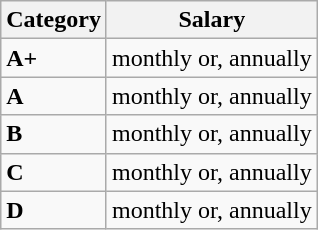<table class="wikitable">
<tr>
<th>Category</th>
<th>Salary</th>
</tr>
<tr>
<td><strong>A+</strong></td>
<td> monthly or,  annually</td>
</tr>
<tr>
<td><strong>A</strong></td>
<td> monthly or,  annually</td>
</tr>
<tr>
<td><strong>B</strong></td>
<td> monthly or,  annually</td>
</tr>
<tr>
<td><strong>C</strong></td>
<td> monthly or,  annually</td>
</tr>
<tr>
<td><strong>D</strong></td>
<td> monthly or,  annually</td>
</tr>
</table>
